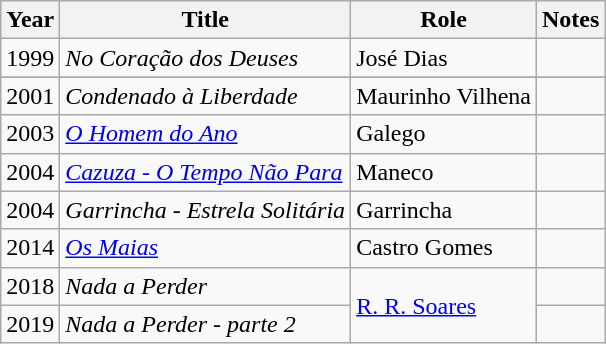<table class="wikitable">
<tr>
<th>Year</th>
<th>Title</th>
<th>Role</th>
<th>Notes</th>
</tr>
<tr>
<td>1999</td>
<td><em>No Coração dos Deuses</em></td>
<td>José Dias</td>
<td></td>
</tr>
<tr>
</tr>
<tr>
<td>2001</td>
<td><em>Condenado à Liberdade</em></td>
<td>Maurinho Vilhena</td>
<td></td>
</tr>
<tr>
<td>2003</td>
<td><em><a href='#'>O Homem do Ano</a></em></td>
<td>Galego</td>
<td></td>
</tr>
<tr>
<td>2004</td>
<td><em><a href='#'>Cazuza - O Tempo Não Para</a></em></td>
<td>Maneco</td>
<td></td>
</tr>
<tr>
<td>2004</td>
<td><em>Garrincha - Estrela Solitária</em></td>
<td>Garrincha</td>
<td></td>
</tr>
<tr>
<td>2014</td>
<td><em><a href='#'>Os Maias</a></em></td>
<td>Castro Gomes</td>
<td></td>
</tr>
<tr>
<td>2018</td>
<td><em>Nada a Perder</em></td>
<td rowspan="2"><a href='#'>R. R. Soares</a></td>
<td></td>
</tr>
<tr>
<td>2019</td>
<td><em>Nada a Perder - parte 2</em></td>
<td></td>
</tr>
</table>
